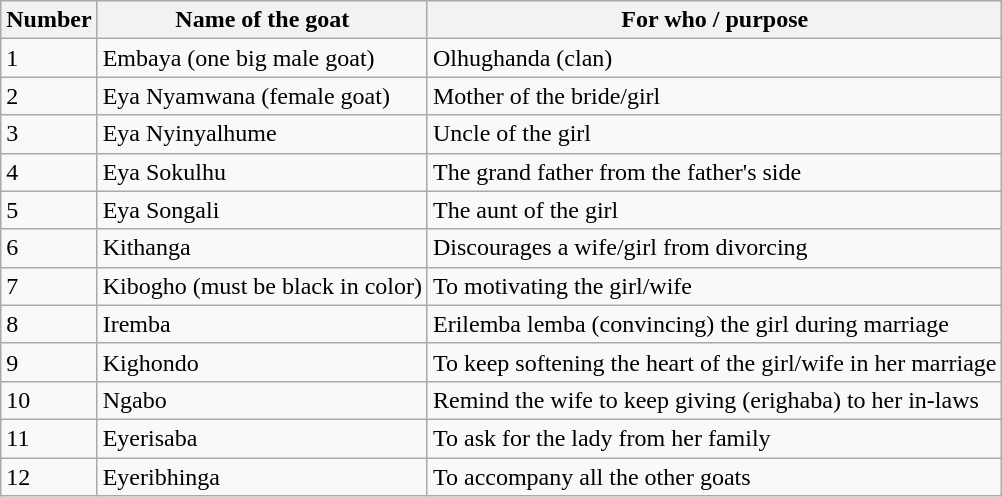<table class="wikitable">
<tr>
<th>Number</th>
<th>Name of the goat</th>
<th>For who / purpose</th>
</tr>
<tr>
<td>1</td>
<td>Embaya (one big male goat)</td>
<td>Olhughanda (clan)</td>
</tr>
<tr>
<td>2</td>
<td>Eya Nyamwana (female goat)</td>
<td>Mother of the bride/girl</td>
</tr>
<tr>
<td>3</td>
<td>Eya Nyinyalhume</td>
<td>Uncle of the girl</td>
</tr>
<tr>
<td>4</td>
<td>Eya Sokulhu</td>
<td>The grand father from the father's side</td>
</tr>
<tr>
<td>5</td>
<td>Eya Songali</td>
<td>The aunt of the girl</td>
</tr>
<tr>
<td>6</td>
<td>Kithanga</td>
<td>Discourages a wife/girl from divorcing</td>
</tr>
<tr>
<td>7</td>
<td>Kibogho (must be black in color)</td>
<td>To motivating the girl/wife</td>
</tr>
<tr>
<td>8</td>
<td>Iremba</td>
<td>Erilemba lemba (convincing) the girl during marriage</td>
</tr>
<tr>
<td>9</td>
<td>Kighondo</td>
<td>To keep softening the heart of the girl/wife in her marriage</td>
</tr>
<tr>
<td>10</td>
<td>Ngabo</td>
<td>Remind the wife to keep giving (erighaba) to her in-laws</td>
</tr>
<tr>
<td>11</td>
<td>Eyerisaba</td>
<td>To ask for the lady from her family</td>
</tr>
<tr>
<td>12</td>
<td>Eyeribhinga</td>
<td>To accompany all the other goats</td>
</tr>
</table>
